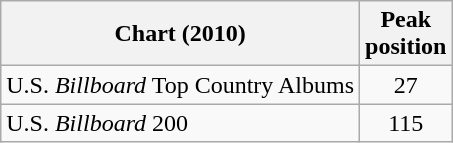<table class="wikitable">
<tr>
<th>Chart (2010)</th>
<th>Peak<br> position</th>
</tr>
<tr>
<td>U.S. <em>Billboard</em> Top Country Albums</td>
<td style="text-align:center;">27</td>
</tr>
<tr>
<td>U.S. <em>Billboard</em> 200</td>
<td style="text-align:center;">115</td>
</tr>
</table>
